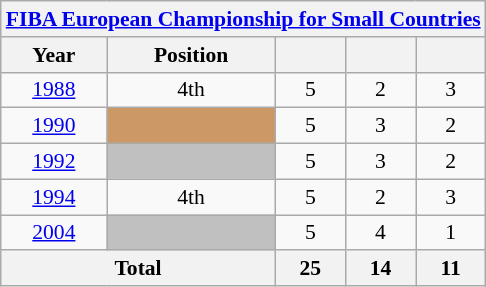<table class="wikitable" style="text-align: center;font-size:90%;">
<tr>
<th colspan=5><a href='#'>FIBA European Championship for Small Countries</a></th>
</tr>
<tr>
<th>Year</th>
<th>Position</th>
<th width=40></th>
<th width=40></th>
<th width=40></th>
</tr>
<tr>
<td> <a href='#'>1988</a></td>
<td>4th</td>
<td>5</td>
<td>2</td>
<td>3</td>
</tr>
<tr>
<td> <a href='#'>1990</a></td>
<td bgcolor=#cc9966></td>
<td>5</td>
<td>3</td>
<td>2</td>
</tr>
<tr>
<td> <a href='#'>1992</a></td>
<td bgcolor=silver></td>
<td>5</td>
<td>3</td>
<td>2</td>
</tr>
<tr>
<td> <a href='#'>1994</a></td>
<td>4th</td>
<td>5</td>
<td>2</td>
<td>3</td>
</tr>
<tr>
<td> <a href='#'>2004</a></td>
<td bgcolor=silver></td>
<td>5</td>
<td>4</td>
<td>1</td>
</tr>
<tr>
<th colspan=2>Total</th>
<th>25</th>
<th>14</th>
<th>11</th>
</tr>
</table>
